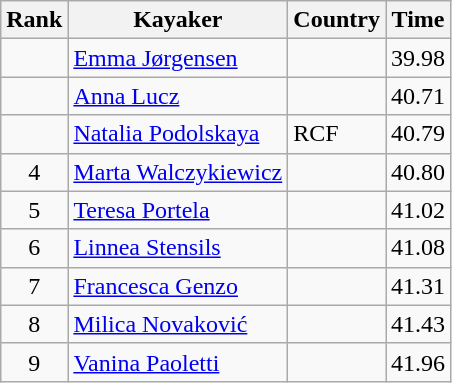<table class="wikitable" style="text-align:center">
<tr>
<th>Rank</th>
<th>Kayaker</th>
<th>Country</th>
<th>Time</th>
</tr>
<tr>
<td></td>
<td align="left"><a href='#'>Emma Jørgensen</a></td>
<td align="left"></td>
<td>39.98</td>
</tr>
<tr>
<td></td>
<td align="left"><a href='#'>Anna Lucz</a></td>
<td align="left"></td>
<td>40.71</td>
</tr>
<tr>
<td></td>
<td align="left"><a href='#'>Natalia Podolskaya</a></td>
<td align="left"> RCF</td>
<td>40.79</td>
</tr>
<tr>
<td>4</td>
<td align="left"><a href='#'>Marta Walczykiewicz</a></td>
<td align="left"></td>
<td>40.80</td>
</tr>
<tr>
<td>5</td>
<td align="left"><a href='#'>Teresa Portela</a></td>
<td align="left"></td>
<td>41.02</td>
</tr>
<tr>
<td>6</td>
<td align="left"><a href='#'>Linnea Stensils</a></td>
<td align="left"></td>
<td>41.08</td>
</tr>
<tr>
<td>7</td>
<td align="left"><a href='#'>Francesca Genzo</a></td>
<td align="left"></td>
<td>41.31</td>
</tr>
<tr>
<td>8</td>
<td align="left"><a href='#'>Milica Novaković</a></td>
<td align="left"></td>
<td>41.43</td>
</tr>
<tr>
<td>9</td>
<td align="left"><a href='#'>Vanina Paoletti</a></td>
<td align="left"></td>
<td>41.96</td>
</tr>
</table>
